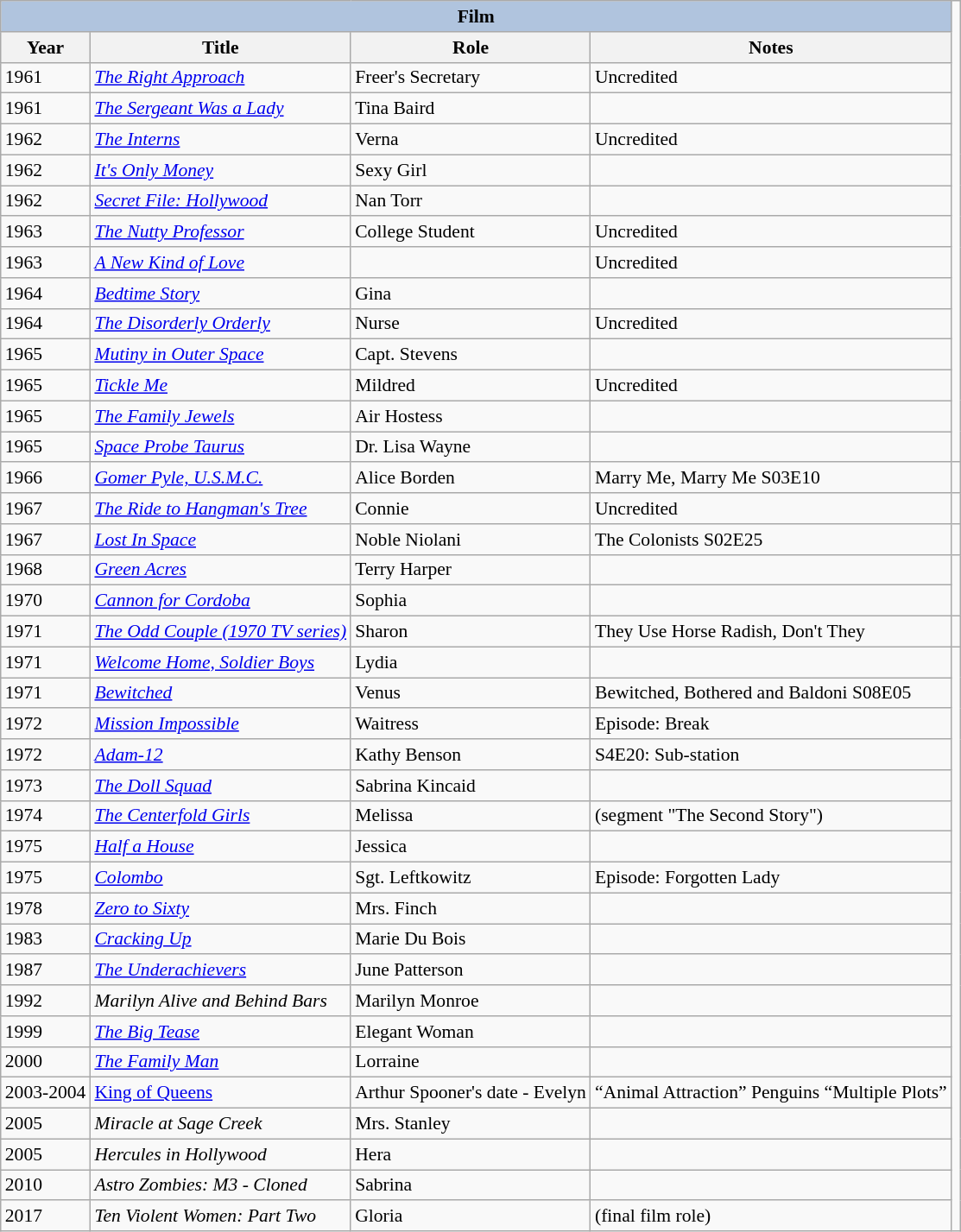<table class="wikitable" style="font-size: 90%;">
<tr>
<th colspan="4" style="background: LightSteelBlue;">Film</th>
</tr>
<tr>
<th>Year</th>
<th>Title</th>
<th>Role</th>
<th>Notes</th>
</tr>
<tr>
<td>1961</td>
<td><em><a href='#'>The Right Approach</a></em></td>
<td>Freer's Secretary</td>
<td>Uncredited</td>
</tr>
<tr>
<td>1961</td>
<td><em><a href='#'>The Sergeant Was a Lady</a></em></td>
<td>Tina Baird</td>
<td></td>
</tr>
<tr>
<td>1962</td>
<td><em><a href='#'>The Interns</a></em></td>
<td>Verna</td>
<td>Uncredited</td>
</tr>
<tr>
<td>1962</td>
<td><em><a href='#'>It's Only Money</a></em></td>
<td>Sexy Girl</td>
<td></td>
</tr>
<tr>
<td>1962</td>
<td><em><a href='#'>Secret File: Hollywood</a></em></td>
<td>Nan Torr</td>
<td></td>
</tr>
<tr>
<td>1963</td>
<td><em><a href='#'>The Nutty Professor</a></em></td>
<td>College Student</td>
<td>Uncredited</td>
</tr>
<tr>
<td>1963</td>
<td><em><a href='#'>A New Kind of Love</a></em></td>
<td></td>
<td>Uncredited</td>
</tr>
<tr>
<td>1964</td>
<td><em><a href='#'>Bedtime Story</a></em></td>
<td>Gina</td>
<td></td>
</tr>
<tr>
<td>1964</td>
<td><em><a href='#'>The Disorderly Orderly</a></em></td>
<td>Nurse</td>
<td>Uncredited</td>
</tr>
<tr>
<td>1965</td>
<td><em><a href='#'>Mutiny in Outer Space</a></em></td>
<td>Capt. Stevens</td>
<td></td>
</tr>
<tr>
<td>1965</td>
<td><em><a href='#'>Tickle Me</a></em></td>
<td>Mildred</td>
<td>Uncredited</td>
</tr>
<tr>
<td>1965</td>
<td><em><a href='#'>The Family Jewels</a></em></td>
<td>Air Hostess</td>
<td></td>
</tr>
<tr>
<td>1965</td>
<td><em><a href='#'>Space Probe Taurus</a></em></td>
<td>Dr. Lisa Wayne</td>
<td></td>
</tr>
<tr>
<td>1966</td>
<td><em><a href='#'>Gomer Pyle, U.S.M.C.</a></em></td>
<td>Alice Borden</td>
<td>Marry Me, Marry Me S03E10</td>
<td></td>
</tr>
<tr>
<td>1967</td>
<td><em><a href='#'>The Ride to Hangman's Tree</a></em></td>
<td>Connie</td>
<td>Uncredited</td>
</tr>
<tr>
<td>1967</td>
<td><em><a href='#'>Lost In Space</a></em></td>
<td>Noble Niolani</td>
<td>The Colonists S02E25</td>
<td></td>
</tr>
<tr>
<td>1968</td>
<td><em><a href='#'>Green Acres</a></em></td>
<td>Terry Harper</td>
<td></td>
</tr>
<tr>
<td>1970</td>
<td><em><a href='#'>Cannon for Cordoba</a></em></td>
<td>Sophia</td>
<td></td>
</tr>
<tr>
<td>1971</td>
<td><em><a href='#'>The Odd Couple (1970 TV series)</a></em></td>
<td>Sharon</td>
<td>They Use Horse Radish, Don't They</td>
<td></td>
</tr>
<tr>
<td>1971</td>
<td><em><a href='#'>Welcome Home, Soldier Boys</a></em></td>
<td>Lydia</td>
<td></td>
</tr>
<tr>
<td>1971</td>
<td><em><a href='#'>Bewitched</a></em></td>
<td>Venus</td>
<td>Bewitched, Bothered and Baldoni S08E05</td>
</tr>
<tr>
<td>1972</td>
<td><em><a href='#'>Mission Impossible</a></em></td>
<td>Waitress</td>
<td>Episode: Break</td>
</tr>
<tr>
<td>1972</td>
<td><em><a href='#'>Adam-12</a></em></td>
<td>Kathy Benson</td>
<td>S4E20: Sub-station</td>
</tr>
<tr>
<td>1973</td>
<td><em><a href='#'>The Doll Squad</a></em></td>
<td>Sabrina Kincaid</td>
<td></td>
</tr>
<tr>
<td>1974</td>
<td><em><a href='#'>The Centerfold Girls</a></em></td>
<td>Melissa</td>
<td>(segment "The Second Story")</td>
</tr>
<tr>
<td>1975</td>
<td><em><a href='#'>Half a House</a></em></td>
<td>Jessica</td>
<td></td>
</tr>
<tr>
<td>1975</td>
<td><em><a href='#'>Colombo</a></em></td>
<td>Sgt. Leftkowitz</td>
<td>Episode: Forgotten Lady</td>
</tr>
<tr>
<td>1978</td>
<td><em><a href='#'>Zero to Sixty</a></em></td>
<td>Mrs. Finch</td>
<td></td>
</tr>
<tr>
<td>1983</td>
<td><em><a href='#'>Cracking Up</a></em></td>
<td>Marie Du Bois</td>
<td></td>
</tr>
<tr>
<td>1987</td>
<td><em><a href='#'>The Underachievers</a></em></td>
<td>June Patterson</td>
<td></td>
</tr>
<tr>
<td>1992</td>
<td><em>Marilyn Alive and Behind Bars</em></td>
<td>Marilyn Monroe</td>
<td></td>
</tr>
<tr>
<td>1999</td>
<td><em><a href='#'>The Big Tease</a></em></td>
<td>Elegant Woman</td>
<td></td>
</tr>
<tr>
<td>2000</td>
<td><em><a href='#'>The Family Man</a></em></td>
<td>Lorraine</td>
<td></td>
</tr>
<tr>
<td>2003-2004</td>
<td><a href='#'>King of Queens</a></td>
<td>Arthur Spooner's date - Evelyn</td>
<td>“Animal Attraction” Penguins “Multiple Plots”</td>
</tr>
<tr>
<td>2005</td>
<td><em>Miracle at Sage Creek</em></td>
<td>Mrs. Stanley</td>
<td></td>
</tr>
<tr>
<td>2005</td>
<td><em>Hercules in Hollywood</em></td>
<td>Hera</td>
<td></td>
</tr>
<tr>
<td>2010</td>
<td><em>Astro Zombies: M3 - Cloned</em></td>
<td>Sabrina</td>
<td></td>
</tr>
<tr>
<td>2017</td>
<td><em>Ten Violent Women: Part Two</em></td>
<td>Gloria</td>
<td>(final film role)</td>
</tr>
</table>
